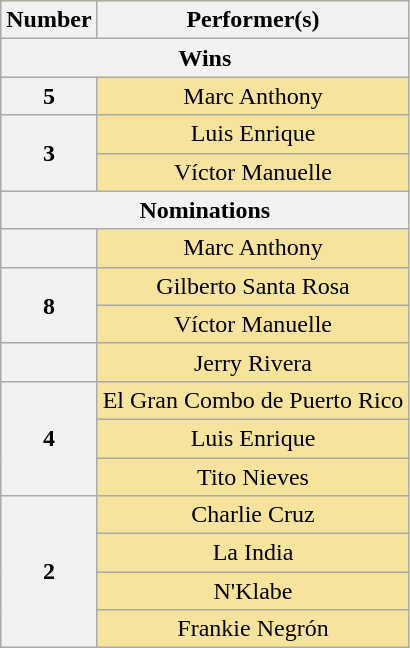<table class="wikitable" rowspan=2 style="text-align: center; background: #f6e39c">
<tr>
<th scope="col" style="width:55px;">Number</th>
<th scope="col" style="text-align:center;">Performer(s)</th>
</tr>
<tr>
<th colspan="2">Wins</th>
</tr>
<tr>
<th scope="row" rowspan=1 style="text-align:center">5</th>
<td>Marc Anthony</td>
</tr>
<tr>
<th scope="row" rowspan=2 style="text-align:center">3</th>
<td>Luis Enrique</td>
</tr>
<tr>
<td>Víctor Manuelle</td>
</tr>
<tr>
<th colspan="2">Nominations</th>
</tr>
<tr>
<th scope="row"></th>
<td>Marc Anthony</td>
</tr>
<tr>
<th scope="row" rowspan=2 style="text-align:center">8</th>
<td>Gilberto Santa Rosa</td>
</tr>
<tr>
<td>Víctor Manuelle</td>
</tr>
<tr>
<th scope="row"></th>
<td>Jerry Rivera</td>
</tr>
<tr>
<th scope="row" rowspan=3 style="text-align:center">4</th>
<td>El Gran Combo de Puerto Rico</td>
</tr>
<tr>
<td>Luis Enrique</td>
</tr>
<tr>
<td>Tito Nieves</td>
</tr>
<tr>
<th scope="row" rowspan=4 style="text-align:center">2</th>
<td>Charlie Cruz</td>
</tr>
<tr>
<td>La India</td>
</tr>
<tr>
<td>N'Klabe</td>
</tr>
<tr>
<td>Frankie Negrón</td>
</tr>
</table>
